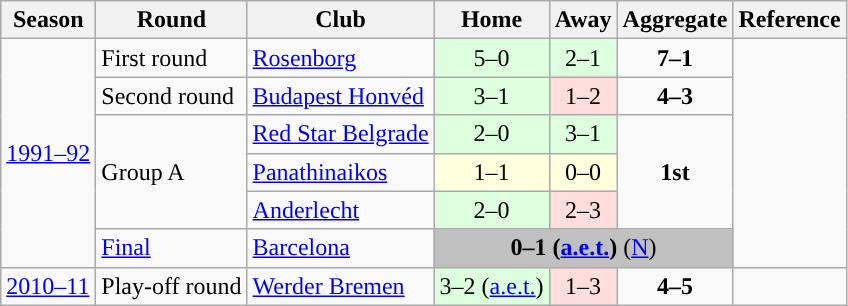<table class="wikitable">
<tr>
<th>Season</th>
<th>Round</th>
<th>Club</th>
<th>Home</th>
<th>Away</th>
<th>Aggregate</th>
<th>Reference</th>
</tr>
<tr>
<td rowspan=6><a href='#'>1991–92</a></td>
<td>First round</td>
<td> <a href='#'>Rosenborg</a></td>
<td style="text-align:center; background:#dfd;">5–0</td>
<td style="text-align:center; background:#dfd;">2–1</td>
<td style="text-align:center;"><strong>7–1</strong></td>
<td rowspan=6 style="text-align:center;"></td>
</tr>
<tr>
<td>Second round</td>
<td> <a href='#'>Budapest Honvéd</a></td>
<td style="text-align:center; background:#dfd;">3–1</td>
<td style="text-align:center; background:#fdd;">1–2</td>
<td style="text-align:center;"><strong>4–3</strong></td>
</tr>
<tr>
<td rowspan=3>Group A</td>
<td> <a href='#'>Red Star Belgrade</a></td>
<td style="text-align:center; background:#dfd;">2–0</td>
<td style="text-align:center; background:#dfd;">3–1</td>
<td style="text-align:center;" rowspan=3><strong>1st</strong></td>
</tr>
<tr>
<td> <a href='#'>Panathinaikos</a></td>
<td style="text-align:center; background:#ffd;">1–1</td>
<td style="text-align:center; background:#ffd;">0–0</td>
</tr>
<tr>
<td> <a href='#'>Anderlecht</a></td>
<td style="text-align:center; background:#dfd;">2–0</td>
<td style="text-align:center; background:#fdd;">2–3</td>
</tr>
<tr>
<td><a href='#'>Final</a></td>
<td> <a href='#'>Barcelona</a></td>
<td colspan=3 bgcolor=Silver style="text-align:center;"><strong>0–1 (<a href='#'>a.e.t.</a>)</strong> (<a href='#'>N</a>)</td>
</tr>
<tr>
<td><a href='#'>2010–11</a></td>
<td>Play-off round</td>
<td> <a href='#'>Werder Bremen</a></td>
<td style="text-align:center; background:#dfd;">3–2 (<a href='#'>a.e.t.</a>)</td>
<td style="text-align:center; background:#fdd;">1–3</td>
<td style="text-align:center;"><strong>4–5</strong></td>
<td style="text-align:center;"></td>
</tr>
</table>
